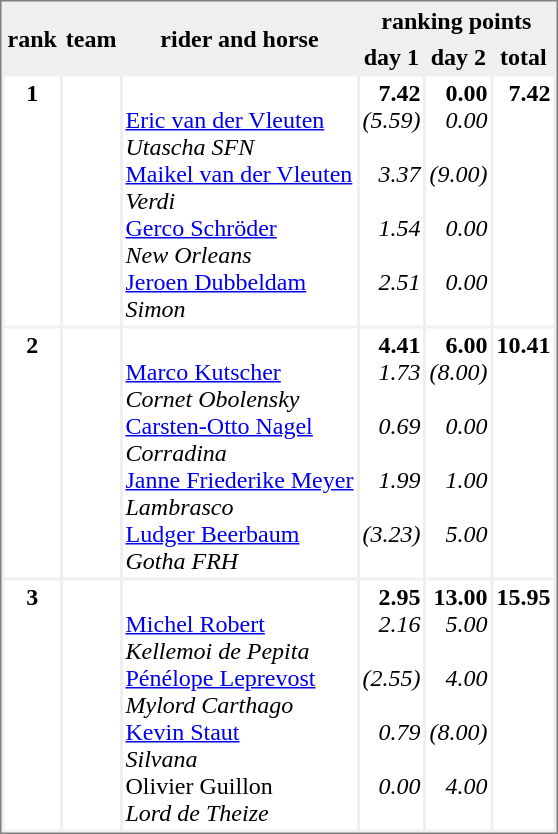<table style="border:1px solid #808080; background-color:#EFEFEF;" cellspacing="2" cellpadding="2">
<tr style="background-color:#EFEFEF;">
<th rowspan=2>rank</th>
<th rowspan=2>team</th>
<th rowspan=2>rider and horse</th>
<th colspan=3>ranking points</th>
</tr>
<tr style="background-color:#EFEFEF;">
<th>day 1</th>
<th>day 2</th>
<th>total</th>
</tr>
<tr valign="top" style="background-color:#FFFFFF;">
<th>1</th>
<td></td>
<td><br><a href='#'>Eric van der Vleuten</a><br><em>Utascha SFN</em><br><a href='#'>Maikel van der Vleuten</a><br><em>Verdi</em><br><a href='#'>Gerco Schröder</a><br><em>New Orleans</em><br><a href='#'>Jeroen Dubbeldam</a><br><em>Simon</em></td>
<td style="text-align:right;"><strong>7.42</strong> <br> <em>(5.59)<br><br>3.37<br><br>1.54<br><br>2.51</em></td>
<td style="text-align:right;"><strong>0.00</strong> <br> <em>0.00<br><br>(9.00)<br><br>0.00<br><br>0.00</em></td>
<td style="text-align:right;"><strong>7.42</strong></td>
</tr>
<tr valign="top" style="background-color:#FFFFFF;">
<th>2</th>
<td></td>
<td><br><a href='#'>Marco Kutscher</a><br><em>Cornet Obolensky</em><br><a href='#'>Carsten-Otto Nagel</a><br><em>Corradina</em><br><a href='#'>Janne Friederike Meyer</a><br><em>Lambrasco</em><br><a href='#'>Ludger Beerbaum</a><br><em>Gotha FRH</em></td>
<td style="text-align:right;"><strong>4.41</strong> <br> <em>1.73<br><br>0.69<br><br>1.99<br><br>(3.23)</em></td>
<td style="text-align:right;"><strong>6.00</strong> <br> <em>(8.00)<br><br>0.00<br><br>1.00<br><br>5.00</em></td>
<td style="text-align:right;"><strong>10.41</strong></td>
</tr>
<tr valign="top" style="background-color:#FFFFFF;">
<th>3</th>
<td></td>
<td><br><a href='#'>Michel Robert</a><br><em>Kellemoi de Pepita</em><br><a href='#'>Pénélope Leprevost</a><br><em>Mylord Carthago</em><br><a href='#'>Kevin Staut</a><br><em>Silvana</em><br>Olivier Guillon<br><em>Lord de Theize</em></td>
<td style="text-align:right;"><strong>2.95</strong> <br> <em>2.16<br><br>(2.55)<br><br>0.79<br><br>0.00</em></td>
<td style="text-align:right;"><strong>13.00</strong> <br> <em>5.00<br><br>4.00<br><br>(8.00)<br><br>4.00</em></td>
<td style="text-align:right;"><strong>15.95</strong></td>
</tr>
</table>
